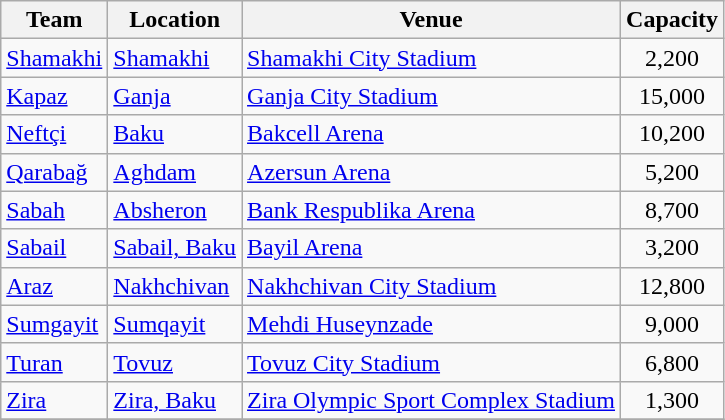<table class="wikitable sortable">
<tr>
<th>Team</th>
<th>Location</th>
<th>Venue</th>
<th>Capacity</th>
</tr>
<tr>
<td><a href='#'>Shamakhi</a></td>
<td><a href='#'>Shamakhi</a></td>
<td><a href='#'>Shamakhi City Stadium</a></td>
<td align="center">2,200</td>
</tr>
<tr>
<td><a href='#'>Kapaz</a></td>
<td><a href='#'>Ganja</a></td>
<td><a href='#'>Ganja City Stadium</a></td>
<td align="center">15,000</td>
</tr>
<tr>
<td><a href='#'>Neftçi</a></td>
<td><a href='#'>Baku</a></td>
<td><a href='#'>Bakcell Arena</a></td>
<td align="center">10,200</td>
</tr>
<tr>
<td><a href='#'>Qarabağ</a></td>
<td><a href='#'>Aghdam</a></td>
<td><a href='#'>Azersun Arena</a></td>
<td align="center">5,200</td>
</tr>
<tr>
<td><a href='#'>Sabah</a></td>
<td><a href='#'>Absheron</a></td>
<td><a href='#'>Bank Respublika Arena</a></td>
<td align="center">8,700</td>
</tr>
<tr>
<td><a href='#'>Sabail</a></td>
<td><a href='#'>Sabail, Baku</a></td>
<td><a href='#'>Bayil Arena</a></td>
<td align="center">3,200</td>
</tr>
<tr>
<td><a href='#'>Araz</a></td>
<td><a href='#'>Nakhchivan</a></td>
<td><a href='#'>Nakhchivan City Stadium</a></td>
<td align="center">12,800</td>
</tr>
<tr>
<td><a href='#'>Sumgayit</a></td>
<td><a href='#'>Sumqayit</a></td>
<td><a href='#'>Mehdi Huseynzade</a></td>
<td align="center">9,000</td>
</tr>
<tr>
<td><a href='#'>Turan</a></td>
<td><a href='#'>Tovuz</a></td>
<td><a href='#'>Tovuz City Stadium</a></td>
<td align="center">6,800</td>
</tr>
<tr>
<td><a href='#'>Zira</a></td>
<td><a href='#'>Zira, Baku</a></td>
<td><a href='#'>Zira Olympic Sport Complex Stadium</a></td>
<td align="center">1,300</td>
</tr>
<tr>
</tr>
</table>
